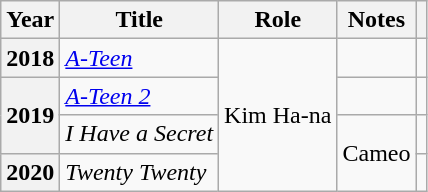<table class="wikitable plainrowheaders">
<tr>
<th scope="col">Year</th>
<th scope="col">Title</th>
<th scope="col">Role</th>
<th scope="col">Notes</th>
<th scope="col"></th>
</tr>
<tr>
<th scope="row">2018</th>
<td><em><a href='#'>A-Teen</a></em></td>
<td rowspan="4">Kim Ha-na</td>
<td></td>
<td style="text-align:center"></td>
</tr>
<tr>
<th scope="row" rowspan="2">2019</th>
<td><em><a href='#'>A-Teen 2</a></em></td>
<td></td>
<td style="text-align:center"></td>
</tr>
<tr>
<td><em>I Have a Secret</em></td>
<td rowspan="2">Cameo</td>
<td style="text-align:center"></td>
</tr>
<tr>
<th scope="row">2020</th>
<td><em>Twenty Twenty</em></td>
<td style="text-align:center"></td>
</tr>
</table>
